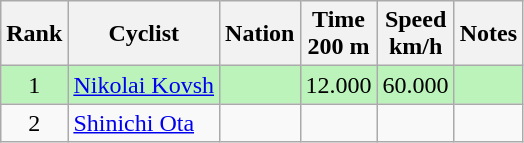<table class="wikitable sortable" style="text-align:center">
<tr>
<th>Rank</th>
<th>Cyclist</th>
<th>Nation</th>
<th>Time<br>200 m</th>
<th>Speed<br>km/h</th>
<th>Notes</th>
</tr>
<tr bgcolor=bbf3bb>
<td>1</td>
<td align=left><a href='#'>Nikolai Kovsh</a></td>
<td align=left></td>
<td>12.000</td>
<td>60.000</td>
<td></td>
</tr>
<tr>
<td>2</td>
<td align=left><a href='#'>Shinichi Ota</a></td>
<td align=left></td>
<td></td>
<td></td>
<td></td>
</tr>
</table>
